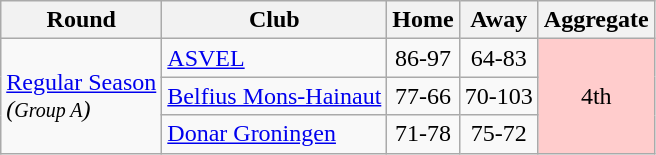<table class="wikitable">
<tr>
<th>Round</th>
<th>Club</th>
<th>Home</th>
<th>Away</th>
<th>Aggregate</th>
</tr>
<tr>
<td rowspan="3"><a href='#'>Regular Season</a><br><em>(<small>Group A</small>)</em></td>
<td> <a href='#'>ASVEL</a></td>
<td style="text-align:center;">86-97</td>
<td style="text-align:center;">64-83</td>
<td rowspan="3" style="text-align:center;" bgcolor="#ffcccc">4th</td>
</tr>
<tr>
<td> <a href='#'>Belfius Mons-Hainaut</a></td>
<td style="text-align:center;">77-66</td>
<td style="text-align:center;">70-103</td>
</tr>
<tr>
<td> <a href='#'>Donar Groningen</a></td>
<td style="text-align:center;">71-78</td>
<td style="text-align:center;">75-72</td>
</tr>
</table>
